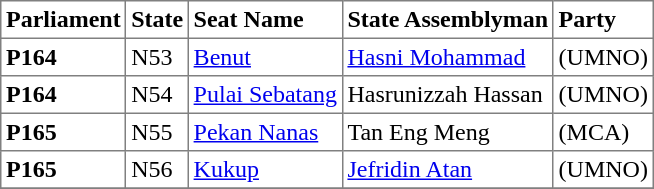<table class="toccolours sortable" cellpadding="3" border="1" style="border-collapse:collapse; text-align: left;">
<tr>
<th align="center">Parliament</th>
<th>State</th>
<th>Seat Name</th>
<th>State Assemblyman</th>
<th>Party</th>
</tr>
<tr>
<th align="left">P164</th>
<td>N53</td>
<td><a href='#'>Benut</a></td>
<td><a href='#'>Hasni Mohammad</a></td>
<td> (UMNO)</td>
</tr>
<tr>
<th align="left">P164</th>
<td>N54</td>
<td><a href='#'>Pulai Sebatang</a></td>
<td>Hasrunizzah Hassan</td>
<td> (UMNO)</td>
</tr>
<tr>
<th align="left">P165</th>
<td>N55</td>
<td><a href='#'>Pekan Nanas</a></td>
<td>Tan Eng Meng</td>
<td> (MCA)</td>
</tr>
<tr>
<th align="left">P165</th>
<td>N56</td>
<td><a href='#'>Kukup</a></td>
<td><a href='#'>Jefridin Atan</a></td>
<td> (UMNO)</td>
</tr>
<tr>
</tr>
</table>
